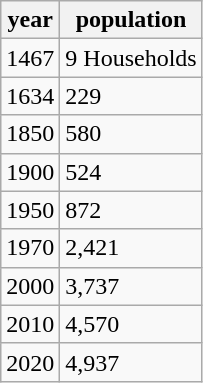<table class="wikitable">
<tr>
<th>year</th>
<th>population</th>
</tr>
<tr>
<td>1467</td>
<td>9 Households</td>
</tr>
<tr>
<td>1634</td>
<td>229</td>
</tr>
<tr>
<td>1850</td>
<td>580</td>
</tr>
<tr>
<td>1900</td>
<td>524</td>
</tr>
<tr>
<td>1950</td>
<td>872</td>
</tr>
<tr>
<td>1970</td>
<td>2,421</td>
</tr>
<tr>
<td>2000</td>
<td>3,737</td>
</tr>
<tr>
<td>2010</td>
<td>4,570</td>
</tr>
<tr>
<td>2020</td>
<td>4,937</td>
</tr>
</table>
